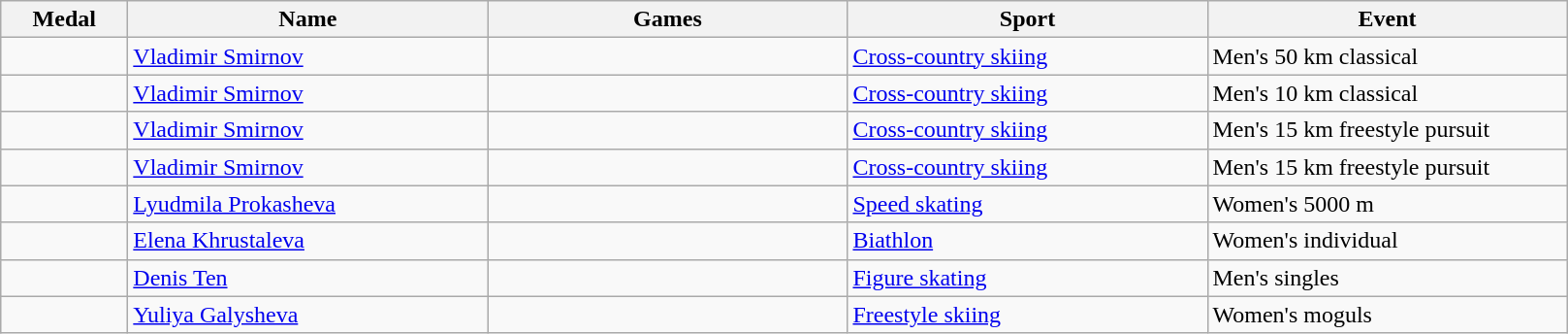<table class="wikitable sortable">
<tr>
<th style="width:5em">Medal</th>
<th style="width:15em">Name</th>
<th style="width:15em">Games</th>
<th style="width:15em">Sport</th>
<th style="width:15em">Event</th>
</tr>
<tr>
<td></td>
<td><a href='#'>Vladimir Smirnov</a></td>
<td></td>
<td> <a href='#'>Cross-country skiing</a></td>
<td>Men's 50 km classical</td>
</tr>
<tr>
<td></td>
<td><a href='#'>Vladimir Smirnov</a></td>
<td></td>
<td> <a href='#'>Cross-country skiing</a></td>
<td>Men's 10 km classical</td>
</tr>
<tr>
<td></td>
<td><a href='#'>Vladimir Smirnov</a></td>
<td></td>
<td> <a href='#'>Cross-country skiing</a></td>
<td>Men's 15 km freestyle pursuit</td>
</tr>
<tr>
<td></td>
<td><a href='#'>Vladimir Smirnov</a></td>
<td></td>
<td> <a href='#'>Cross-country skiing</a></td>
<td>Men's 15 km freestyle pursuit</td>
</tr>
<tr>
<td></td>
<td><a href='#'>Lyudmila Prokasheva</a></td>
<td></td>
<td> <a href='#'>Speed skating</a></td>
<td>Women's 5000 m</td>
</tr>
<tr>
<td></td>
<td><a href='#'>Elena Khrustaleva</a></td>
<td></td>
<td> <a href='#'>Biathlon</a></td>
<td>Women's individual</td>
</tr>
<tr>
<td></td>
<td><a href='#'>Denis Ten</a></td>
<td></td>
<td> <a href='#'>Figure skating</a></td>
<td>Men's singles</td>
</tr>
<tr>
<td></td>
<td><a href='#'>Yuliya Galysheva</a></td>
<td></td>
<td> <a href='#'>Freestyle skiing</a></td>
<td>Women's moguls</td>
</tr>
</table>
